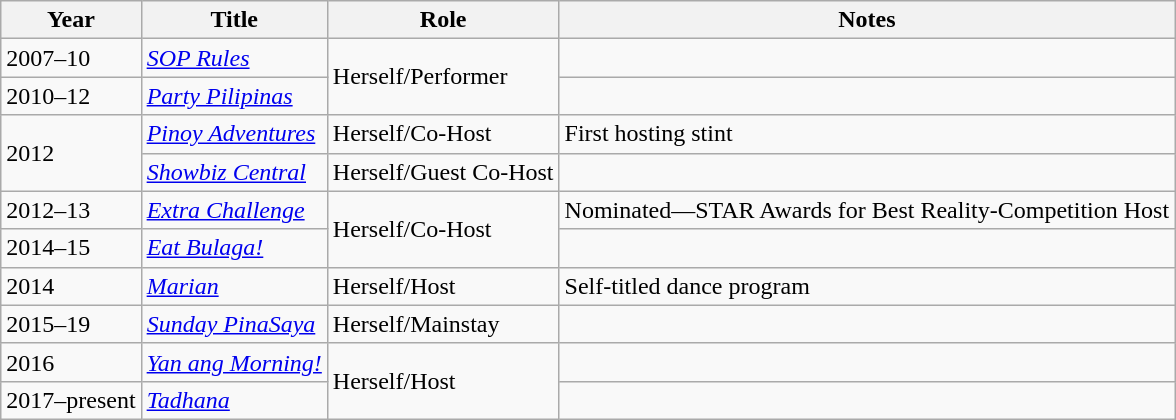<table class="wikitable sortable">
<tr>
<th>Year</th>
<th>Title</th>
<th>Role</th>
<th>Notes</th>
</tr>
<tr>
<td>2007–10</td>
<td><em><a href='#'>SOP Rules</a></em></td>
<td rowspan="2">Herself/Performer</td>
<td></td>
</tr>
<tr>
<td>2010–12</td>
<td><em><a href='#'>Party Pilipinas</a></em></td>
<td></td>
</tr>
<tr>
<td rowspan="2">2012</td>
<td><em><a href='#'>Pinoy Adventures</a></em></td>
<td>Herself/Co-Host</td>
<td>First hosting stint</td>
</tr>
<tr>
<td><em><a href='#'>Showbiz Central</a></em></td>
<td>Herself/Guest Co-Host</td>
<td></td>
</tr>
<tr>
<td>2012–13</td>
<td><em><a href='#'>Extra Challenge</a></em></td>
<td rowspan="2">Herself/Co-Host</td>
<td>Nominated—STAR Awards for Best Reality-Competition Host</td>
</tr>
<tr>
<td>2014–15</td>
<td><em><a href='#'>Eat Bulaga!</a></em></td>
<td></td>
</tr>
<tr>
<td>2014</td>
<td><em><a href='#'>Marian</a></em></td>
<td>Herself/Host</td>
<td>Self-titled dance program</td>
</tr>
<tr>
<td>2015–19</td>
<td><em><a href='#'>Sunday PinaSaya</a></em></td>
<td>Herself/Mainstay</td>
<td></td>
</tr>
<tr>
<td>2016</td>
<td><em><a href='#'>Yan ang Morning!</a></em></td>
<td rowspan="2">Herself/Host</td>
<td></td>
</tr>
<tr>
<td>2017–present</td>
<td><em><a href='#'>Tadhana</a></em></td>
<td></td>
</tr>
</table>
